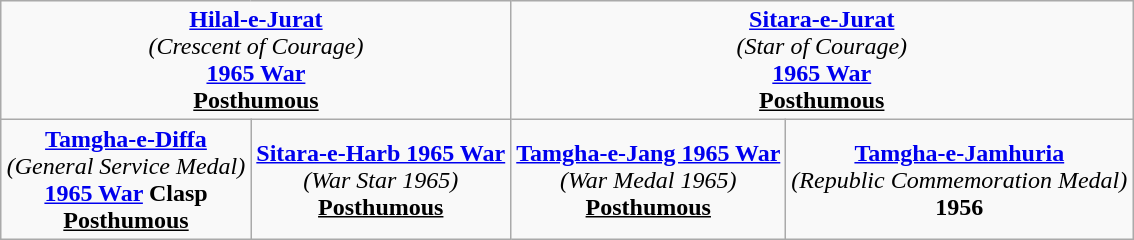<table class="wikitable" style="margin:1em auto; text-align:center;">
<tr>
<td colspan="2"><strong><a href='#'>Hilal-e-Jurat</a></strong><br><em>(Crescent of Courage)</em><br><strong><a href='#'>1965 War</a></strong><br><strong><u>Posthumous</u></strong></td>
<td colspan="2"><strong><a href='#'>Sitara-e-Jurat</a></strong><br><em>(Star of Courage)</em><br><strong><a href='#'>1965 War</a></strong><br><strong><u>Posthumous</u></strong></td>
</tr>
<tr>
<td><strong><a href='#'>Tamgha-e-Diffa</a></strong><br><em>(General Service Medal)</em><br><strong><a href='#'>1965 War</a> Clasp</strong><br><strong><u>Posthumous</u></strong></td>
<td><strong><a href='#'>Sitara-e-Harb 1965 War</a></strong><br><em>(War Star 1965)</em><br><strong><u>Posthumous</u></strong></td>
<td><strong><a href='#'>Tamgha-e-Jang 1965 War</a></strong><br><em>(War Medal 1965)</em><br><strong><u>Posthumous</u></strong></td>
<td><strong><a href='#'>Tamgha-e-Jamhuria</a></strong><br><em>(Republic Commemoration Medal)</em><br><strong>1956</strong></td>
</tr>
</table>
